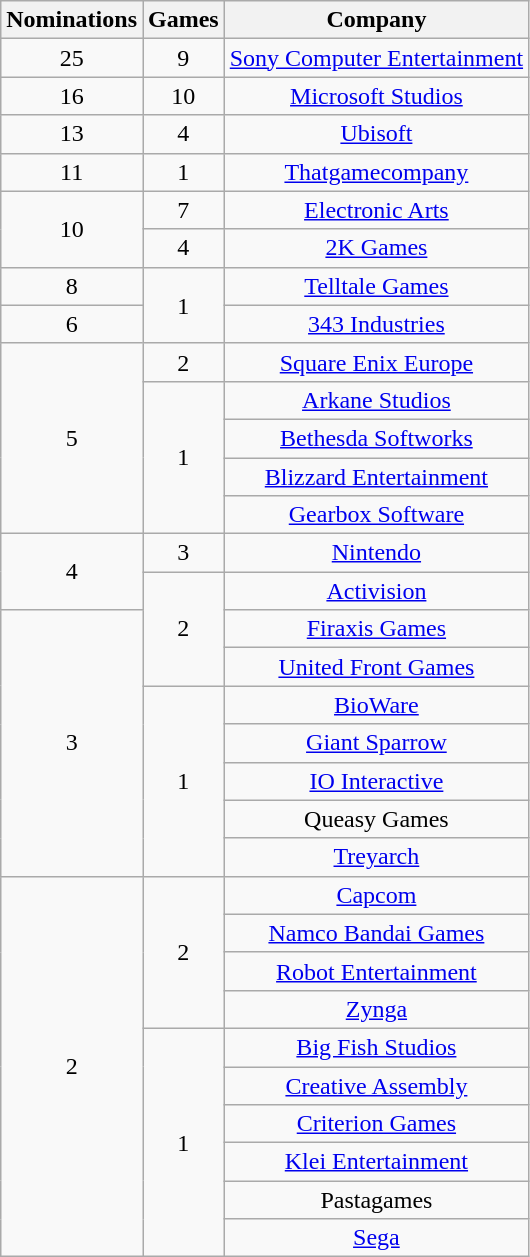<table class="wikitable floatright" rowspan="2" style="text-align:center;" background: #f6e39c;>
<tr>
<th scope="col">Nominations</th>
<th scope="col">Games</th>
<th scope="col">Company</th>
</tr>
<tr>
<td>25</td>
<td>9</td>
<td><a href='#'>Sony Computer Entertainment</a></td>
</tr>
<tr>
<td>16</td>
<td>10</td>
<td><a href='#'>Microsoft Studios</a></td>
</tr>
<tr>
<td>13</td>
<td>4</td>
<td><a href='#'>Ubisoft</a></td>
</tr>
<tr>
<td>11</td>
<td>1</td>
<td><a href='#'>Thatgamecompany</a></td>
</tr>
<tr>
<td rowspan=2>10</td>
<td>7</td>
<td><a href='#'>Electronic Arts</a></td>
</tr>
<tr>
<td>4</td>
<td><a href='#'>2K Games</a></td>
</tr>
<tr>
<td>8</td>
<td rowspan=2>1</td>
<td><a href='#'>Telltale Games</a></td>
</tr>
<tr>
<td>6</td>
<td><a href='#'>343 Industries</a></td>
</tr>
<tr>
<td rowspan=5>5</td>
<td>2</td>
<td><a href='#'>Square Enix Europe</a></td>
</tr>
<tr>
<td rowspan=4>1</td>
<td><a href='#'>Arkane Studios</a></td>
</tr>
<tr>
<td><a href='#'>Bethesda Softworks</a></td>
</tr>
<tr>
<td><a href='#'>Blizzard Entertainment</a></td>
</tr>
<tr>
<td><a href='#'>Gearbox Software</a></td>
</tr>
<tr>
<td rowspan=2>4</td>
<td>3</td>
<td><a href='#'>Nintendo</a></td>
</tr>
<tr>
<td rowspan=3>2</td>
<td><a href='#'>Activision</a></td>
</tr>
<tr>
<td rowspan=7>3</td>
<td><a href='#'>Firaxis Games</a></td>
</tr>
<tr>
<td><a href='#'>United Front Games</a></td>
</tr>
<tr>
<td rowspan=5>1</td>
<td><a href='#'>BioWare</a></td>
</tr>
<tr>
<td><a href='#'>Giant Sparrow</a></td>
</tr>
<tr>
<td><a href='#'>IO Interactive</a></td>
</tr>
<tr>
<td>Queasy Games</td>
</tr>
<tr>
<td><a href='#'>Treyarch</a></td>
</tr>
<tr>
<td rowspan=10>2</td>
<td rowspan=4>2</td>
<td><a href='#'>Capcom</a></td>
</tr>
<tr>
<td><a href='#'>Namco Bandai Games</a></td>
</tr>
<tr>
<td><a href='#'>Robot Entertainment</a></td>
</tr>
<tr>
<td><a href='#'>Zynga</a></td>
</tr>
<tr>
<td rowspan=6>1</td>
<td><a href='#'>Big Fish Studios</a></td>
</tr>
<tr>
<td><a href='#'>Creative Assembly</a></td>
</tr>
<tr>
<td><a href='#'>Criterion Games</a></td>
</tr>
<tr>
<td><a href='#'>Klei Entertainment</a></td>
</tr>
<tr>
<td>Pastagames</td>
</tr>
<tr>
<td><a href='#'>Sega</a></td>
</tr>
</table>
